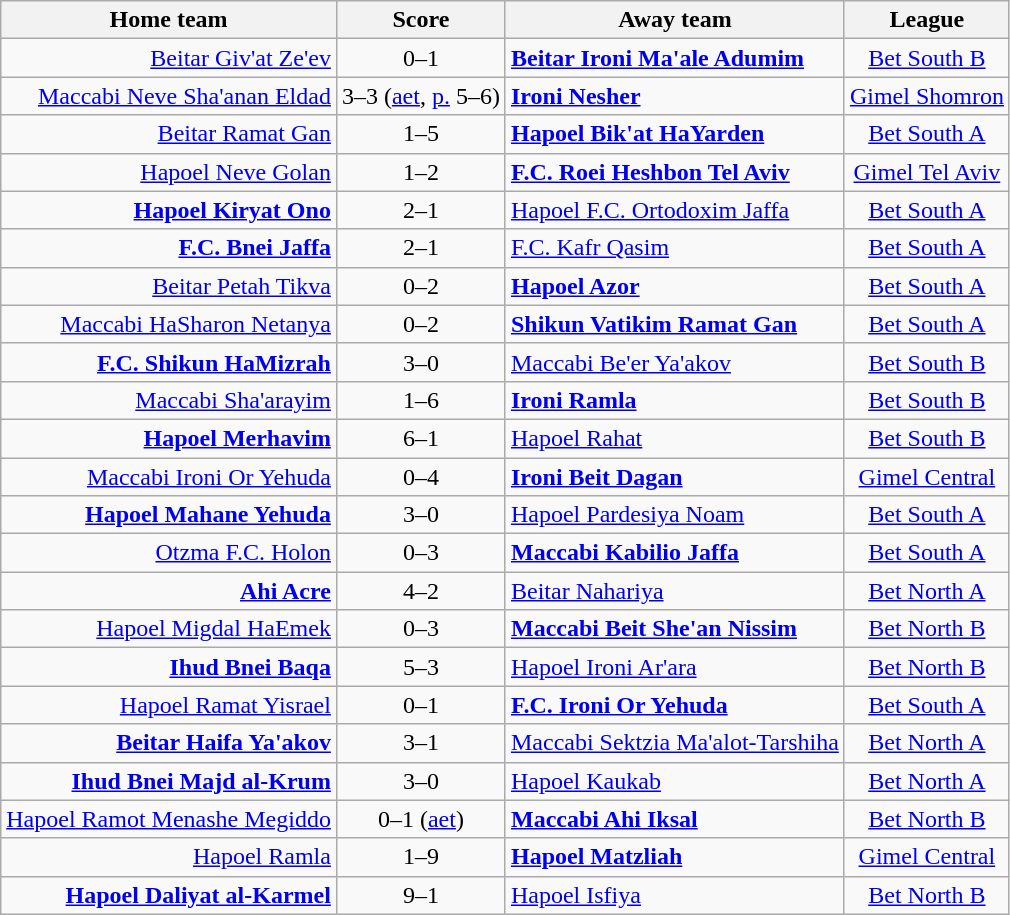<table class="wikitable" style="text-align: center">
<tr>
<th>Home team</th>
<th>Score</th>
<th>Away team</th>
<th>League</th>
</tr>
<tr>
<td align="right"><a href='#'>Beitar Giv'at Ze'ev</a></td>
<td>0–1</td>
<td align="left"><strong><a href='#'>Beitar Ironi Ma'ale Adumim</a></strong></td>
<td><a href='#'>Bet South B</a></td>
</tr>
<tr>
<td align="right"><a href='#'>Maccabi Neve Sha'anan Eldad</a></td>
<td>3–3 (<a href='#'>aet</a>, <a href='#'>p.</a> 5–6)</td>
<td align="left"><strong><a href='#'>Ironi Nesher</a></strong></td>
<td><a href='#'>Gimel Shomron</a></td>
</tr>
<tr>
<td align="right"><a href='#'>Beitar Ramat Gan</a></td>
<td>1–5</td>
<td align="left"><strong><a href='#'>Hapoel Bik'at HaYarden</a></strong></td>
<td><a href='#'>Bet South A</a></td>
</tr>
<tr>
<td align="right"><a href='#'>Hapoel Neve Golan</a></td>
<td>1–2</td>
<td align="left"><strong><a href='#'>F.C. Roei Heshbon Tel Aviv</a></strong></td>
<td><a href='#'>Gimel Tel Aviv</a></td>
</tr>
<tr>
<td align="right"><strong><a href='#'>Hapoel Kiryat Ono</a></strong></td>
<td>2–1</td>
<td align="left"><a href='#'>Hapoel F.C. Ortodoxim Jaffa</a></td>
<td><a href='#'>Bet South A</a></td>
</tr>
<tr>
<td align="right"><strong><a href='#'>F.C. Bnei Jaffa</a></strong></td>
<td>2–1</td>
<td align="left"><a href='#'>F.C. Kafr Qasim</a></td>
<td><a href='#'>Bet South A</a></td>
</tr>
<tr>
<td align="right"><a href='#'>Beitar Petah Tikva</a></td>
<td>0–2</td>
<td align="left"><strong><a href='#'>Hapoel Azor</a></strong></td>
<td><a href='#'>Bet South A</a></td>
</tr>
<tr>
<td align="right"><a href='#'>Maccabi HaSharon Netanya</a></td>
<td>0–2</td>
<td align="left"><strong><a href='#'>Shikun Vatikim Ramat Gan</a></strong></td>
<td><a href='#'>Bet South A</a></td>
</tr>
<tr>
<td align="right"><strong><a href='#'>F.C. Shikun HaMizrah</a></strong></td>
<td>3–0</td>
<td align="left"><a href='#'>Maccabi Be'er Ya'akov</a></td>
<td><a href='#'>Bet South B</a></td>
</tr>
<tr>
<td align="right"><a href='#'>Maccabi Sha'arayim</a></td>
<td>1–6</td>
<td align="left"><strong><a href='#'>Ironi Ramla</a></strong></td>
<td><a href='#'>Bet South B</a></td>
</tr>
<tr>
<td align="right"><strong><a href='#'>Hapoel Merhavim</a></strong></td>
<td>6–1</td>
<td align="left"><a href='#'>Hapoel Rahat</a></td>
<td><a href='#'>Bet South B</a></td>
</tr>
<tr>
<td align="right"><a href='#'>Maccabi Ironi Or Yehuda</a></td>
<td>0–4</td>
<td align="left"><strong><a href='#'>Ironi Beit Dagan</a></strong></td>
<td><a href='#'>Gimel Central</a></td>
</tr>
<tr>
<td align="right"><strong><a href='#'>Hapoel Mahane Yehuda</a></strong></td>
<td>3–0</td>
<td align="left"><a href='#'>Hapoel Pardesiya Noam</a></td>
<td><a href='#'>Bet South A</a></td>
</tr>
<tr>
<td align="right"><a href='#'>Otzma F.C. Holon</a></td>
<td>0–3</td>
<td align="left"><strong><a href='#'>Maccabi Kabilio Jaffa</a></strong></td>
<td><a href='#'>Bet South A</a></td>
</tr>
<tr>
<td align="right"><strong><a href='#'>Ahi Acre</a></strong></td>
<td>4–2</td>
<td align="left"><a href='#'>Beitar Nahariya</a></td>
<td><a href='#'>Bet North A</a></td>
</tr>
<tr>
<td align="right"><a href='#'>Hapoel Migdal HaEmek</a></td>
<td>0–3</td>
<td align="left"><strong><a href='#'>Maccabi Beit She'an Nissim</a></strong></td>
<td><a href='#'>Bet North B</a></td>
</tr>
<tr>
<td align="right"><strong><a href='#'>Ihud Bnei Baqa</a></strong></td>
<td>5–3</td>
<td align="left"><a href='#'>Hapoel Ironi Ar'ara</a></td>
<td><a href='#'>Bet North B</a></td>
</tr>
<tr>
<td align="right"><a href='#'>Hapoel Ramat Yisrael</a></td>
<td>0–1</td>
<td align="left"><strong><a href='#'>F.C. Ironi Or Yehuda</a></strong></td>
<td><a href='#'>Bet South A</a></td>
</tr>
<tr>
<td align="right"><strong><a href='#'>Beitar Haifa Ya'akov</a></strong></td>
<td>3–1</td>
<td align="left"><a href='#'>Maccabi Sektzia Ma'alot-Tarshiha</a></td>
<td><a href='#'>Bet North A</a></td>
</tr>
<tr>
<td align="right"><strong><a href='#'>Ihud Bnei Majd al-Krum</a></strong></td>
<td>3–0</td>
<td align="left"><a href='#'>Hapoel Kaukab</a></td>
<td><a href='#'>Bet North A</a></td>
</tr>
<tr>
<td align="right"><a href='#'>Hapoel Ramot Menashe Megiddo</a></td>
<td>0–1 (<a href='#'>aet</a>)</td>
<td align="left"><strong><a href='#'>Maccabi Ahi Iksal</a></strong></td>
<td><a href='#'>Bet North B</a></td>
</tr>
<tr>
<td align="right"><a href='#'>Hapoel Ramla</a></td>
<td>1–9</td>
<td align="left"><strong><a href='#'>Hapoel Matzliah</a></strong></td>
<td><a href='#'>Gimel Central</a></td>
</tr>
<tr>
<td align="right"><strong><a href='#'>Hapoel Daliyat al-Karmel</a></strong></td>
<td>9–1</td>
<td align="left"><a href='#'>Hapoel Isfiya</a></td>
<td><a href='#'>Bet North B</a></td>
</tr>
</table>
